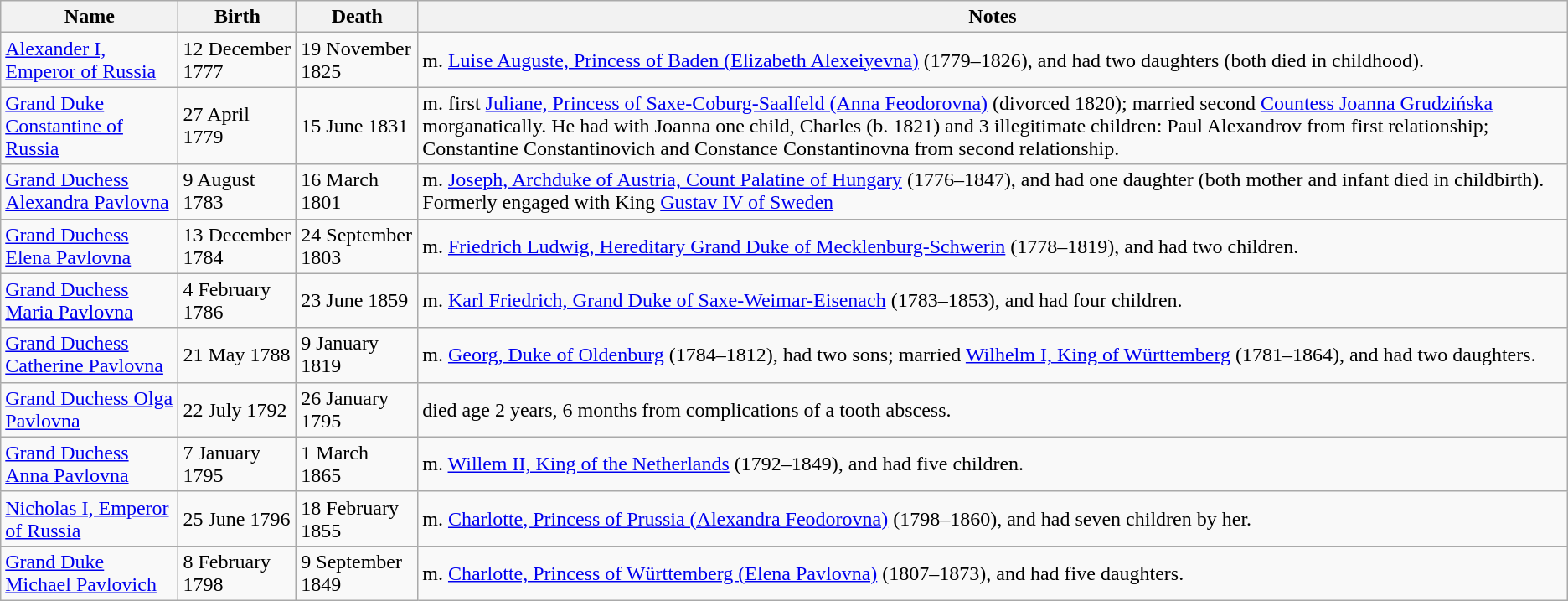<table class="wikitable">
<tr>
<th>Name</th>
<th>Birth</th>
<th>Death</th>
<th>Notes</th>
</tr>
<tr>
<td><a href='#'>Alexander I, Emperor of Russia</a></td>
<td>12 December 1777</td>
<td>19 November 1825</td>
<td>m. <a href='#'>Luise Auguste, Princess of Baden (Elizabeth Alexeiyevna)</a> (1779–1826), and had two daughters (both died in childhood).</td>
</tr>
<tr>
<td><a href='#'>Grand Duke Constantine of Russia</a></td>
<td>27 April 1779</td>
<td>15 June 1831</td>
<td>m. first <a href='#'>Juliane, Princess of Saxe-Coburg-Saalfeld (Anna Feodorovna)</a> (divorced 1820); married second <a href='#'>Countess Joanna Grudzińska</a> morganatically. He had with Joanna one child, Charles (b. 1821) and 3 illegitimate children: Paul Alexandrov from first relationship; Constantine Constantinovich and Constance Constantinovna from second relationship.</td>
</tr>
<tr>
<td><a href='#'>Grand Duchess Alexandra Pavlovna</a></td>
<td>9 August 1783</td>
<td>16 March 1801</td>
<td>m. <a href='#'>Joseph, Archduke of Austria, Count Palatine of Hungary</a> (1776–1847), and had one daughter (both mother and infant died in childbirth).<br>Formerly engaged with King <a href='#'>Gustav IV of Sweden</a></td>
</tr>
<tr>
<td><a href='#'>Grand Duchess Elena Pavlovna</a></td>
<td>13 December 1784</td>
<td>24 September 1803</td>
<td>m. <a href='#'>Friedrich Ludwig, Hereditary Grand Duke of Mecklenburg-Schwerin</a> (1778–1819), and had two children.</td>
</tr>
<tr>
<td><a href='#'>Grand Duchess Maria Pavlovna</a></td>
<td>4 February 1786</td>
<td>23 June 1859</td>
<td>m. <a href='#'>Karl Friedrich, Grand Duke of Saxe-Weimar-Eisenach</a> (1783–1853), and had four children.</td>
</tr>
<tr>
<td><a href='#'>Grand Duchess Catherine Pavlovna</a></td>
<td>21 May 1788</td>
<td>9 January 1819</td>
<td>m. <a href='#'>Georg, Duke of Oldenburg</a> (1784–1812), had two sons; married <a href='#'>Wilhelm I, King of Württemberg</a> (1781–1864), and had two daughters.</td>
</tr>
<tr>
<td><a href='#'>Grand Duchess Olga Pavlovna</a></td>
<td>22 July 1792</td>
<td>26 January 1795</td>
<td>died age 2 years, 6 months from complications of a tooth abscess.</td>
</tr>
<tr>
<td><a href='#'>Grand Duchess Anna Pavlovna</a></td>
<td>7 January 1795</td>
<td>1 March 1865</td>
<td>m. <a href='#'>Willem II, King of the Netherlands</a> (1792–1849), and had five children.</td>
</tr>
<tr>
<td><a href='#'>Nicholas I, Emperor of Russia</a></td>
<td>25 June 1796</td>
<td>18 February 1855</td>
<td>m. <a href='#'>Charlotte, Princess of Prussia (Alexandra Feodorovna)</a> (1798–1860), and had seven children by her.</td>
</tr>
<tr>
<td><a href='#'>Grand Duke Michael Pavlovich</a></td>
<td>8 February 1798</td>
<td>9 September 1849</td>
<td>m. <a href='#'>Charlotte, Princess of Württemberg (Elena Pavlovna)</a> (1807–1873), and had five daughters.</td>
</tr>
</table>
